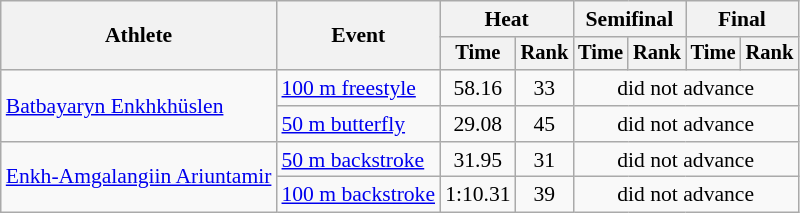<table class="wikitable" style="text-align:center; font-size:90%">
<tr>
<th rowspan="2">Athlete</th>
<th rowspan="2">Event</th>
<th colspan="2">Heat</th>
<th colspan="2">Semifinal</th>
<th colspan="2">Final</th>
</tr>
<tr style="font-size:95%">
<th>Time</th>
<th>Rank</th>
<th>Time</th>
<th>Rank</th>
<th>Time</th>
<th>Rank</th>
</tr>
<tr>
<td align=left rowspan=2><a href='#'>Batbayaryn Enkhkhüslen</a></td>
<td align=left><a href='#'>100 m freestyle</a></td>
<td>58.16</td>
<td>33</td>
<td colspan=4>did not advance</td>
</tr>
<tr>
<td align=left><a href='#'>50 m butterfly</a></td>
<td>29.08</td>
<td>45</td>
<td colspan=4>did not advance</td>
</tr>
<tr>
<td align=left rowspan=2><a href='#'>Enkh-Amgalangiin Ariuntamir</a></td>
<td align=left><a href='#'>50 m backstroke</a></td>
<td>31.95</td>
<td>31</td>
<td colspan=4>did not advance</td>
</tr>
<tr>
<td align=left><a href='#'>100 m backstroke</a></td>
<td>1:10.31</td>
<td>39</td>
<td colspan=4>did not advance</td>
</tr>
</table>
